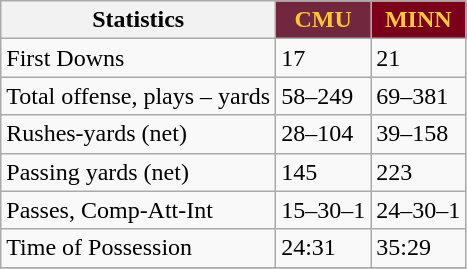<table class="wikitable">
<tr>
<th>Statistics</th>
<th style="background:#71273d; color:#ffc72c">CMU</th>
<th style="background:#7a0019; color:#ffcc33">MINN</th>
</tr>
<tr>
<td>First Downs</td>
<td>17</td>
<td>21</td>
</tr>
<tr>
<td>Total offense, plays – yards</td>
<td>58–249</td>
<td>69–381</td>
</tr>
<tr>
<td>Rushes-yards (net)</td>
<td>28–104</td>
<td>39–158</td>
</tr>
<tr>
<td>Passing yards (net)</td>
<td>145</td>
<td>223</td>
</tr>
<tr>
<td>Passes, Comp-Att-Int</td>
<td>15–30–1</td>
<td>24–30–1</td>
</tr>
<tr>
<td>Time of Possession</td>
<td>24:31</td>
<td>35:29</td>
</tr>
<tr>
</tr>
</table>
